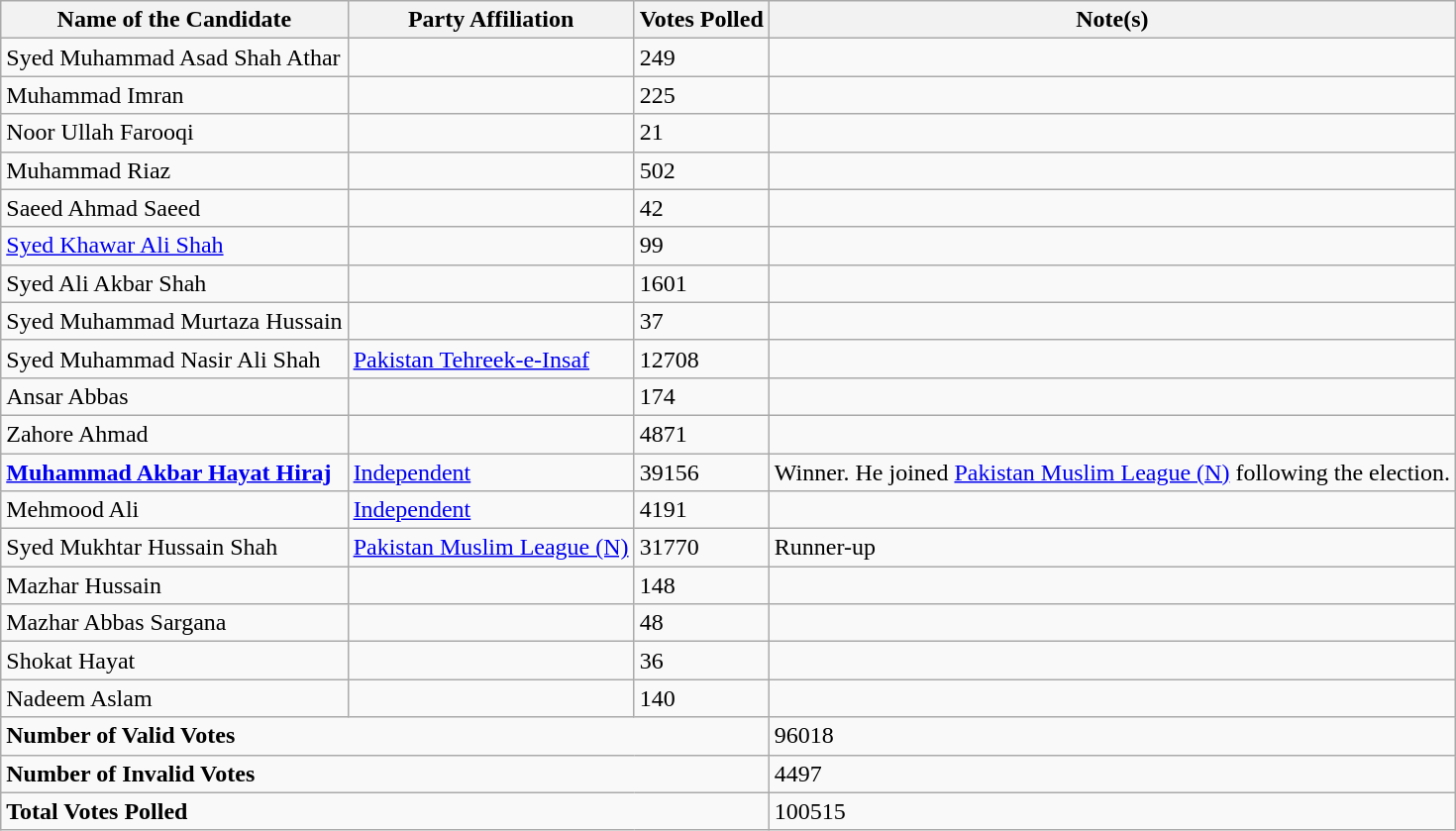<table class="wikitable">
<tr>
<th>Name of the Candidate</th>
<th>Party Affiliation</th>
<th>Votes Polled</th>
<th>Note(s)</th>
</tr>
<tr>
<td>Syed Muhammad Asad Shah Athar</td>
<td></td>
<td>249</td>
<td></td>
</tr>
<tr>
<td>Muhammad Imran</td>
<td></td>
<td>225</td>
<td></td>
</tr>
<tr>
<td>Noor Ullah Farooqi</td>
<td></td>
<td>21</td>
<td></td>
</tr>
<tr>
<td>Muhammad Riaz</td>
<td></td>
<td>502</td>
<td></td>
</tr>
<tr>
<td>Saeed Ahmad Saeed</td>
<td></td>
<td>42</td>
<td></td>
</tr>
<tr>
<td><a href='#'>Syed Khawar Ali Shah</a></td>
<td></td>
<td>99</td>
<td></td>
</tr>
<tr>
<td>Syed Ali Akbar Shah</td>
<td></td>
<td>1601</td>
<td></td>
</tr>
<tr>
<td>Syed Muhammad Murtaza Hussain</td>
<td></td>
<td>37</td>
<td></td>
</tr>
<tr>
<td>Syed Muhammad Nasir Ali Shah</td>
<td><a href='#'>Pakistan Tehreek-e-Insaf</a></td>
<td>12708</td>
<td></td>
</tr>
<tr>
<td>Ansar Abbas</td>
<td></td>
<td>174</td>
<td></td>
</tr>
<tr>
<td>Zahore Ahmad</td>
<td></td>
<td>4871</td>
<td></td>
</tr>
<tr>
<td><strong><a href='#'>Muhammad Akbar Hayat Hiraj</a></strong></td>
<td><a href='#'>Independent</a></td>
<td>39156</td>
<td>Winner. He joined <a href='#'>Pakistan Muslim League (N)</a> following the election.</td>
</tr>
<tr>
<td>Mehmood Ali</td>
<td><a href='#'>Independent</a></td>
<td>4191</td>
<td></td>
</tr>
<tr>
<td>Syed Mukhtar Hussain Shah</td>
<td><a href='#'>Pakistan Muslim League (N)</a></td>
<td>31770</td>
<td>Runner-up</td>
</tr>
<tr>
<td>Mazhar Hussain</td>
<td></td>
<td>148</td>
<td></td>
</tr>
<tr>
<td>Mazhar Abbas Sargana</td>
<td></td>
<td>48</td>
<td></td>
</tr>
<tr>
<td>Shokat Hayat</td>
<td></td>
<td>36</td>
<td></td>
</tr>
<tr>
<td>Nadeem Aslam</td>
<td></td>
<td>140</td>
<td></td>
</tr>
<tr>
<td colspan="3"><strong>Number of Valid Votes</strong></td>
<td>96018</td>
</tr>
<tr>
<td colspan="3"><strong>Number of Invalid Votes</strong></td>
<td>4497</td>
</tr>
<tr>
<td colspan="3"><strong>Total Votes Polled</strong></td>
<td>100515</td>
</tr>
</table>
